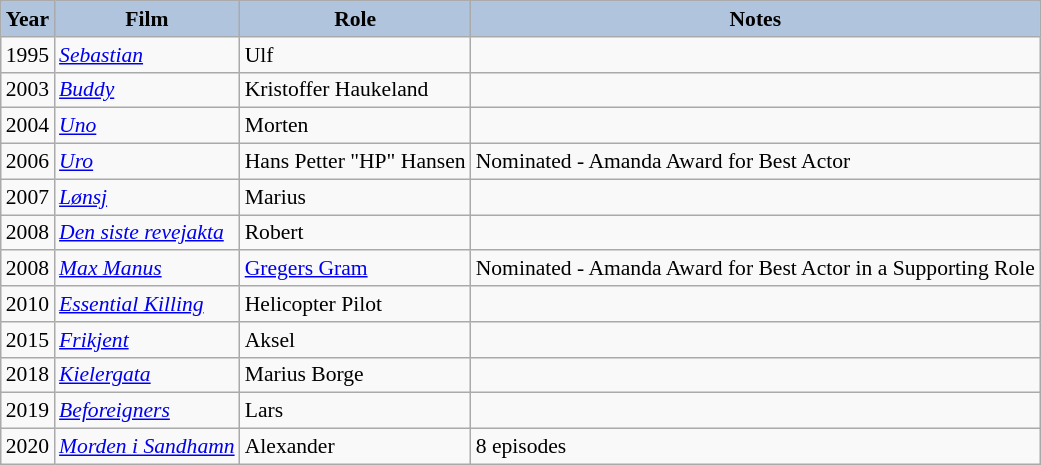<table class="wikitable" style="font-size:90%;">
<tr>
<th style="background:#B0C4DE;">Year</th>
<th style="background:#B0C4DE;">Film</th>
<th style="background:#B0C4DE;">Role</th>
<th style="background:#B0C4DE;">Notes</th>
</tr>
<tr>
<td>1995</td>
<td><em><a href='#'>Sebastian</a></em></td>
<td>Ulf</td>
<td></td>
</tr>
<tr>
<td>2003</td>
<td><em><a href='#'>Buddy</a></em></td>
<td>Kristoffer Haukeland</td>
<td></td>
</tr>
<tr>
<td>2004</td>
<td><em><a href='#'>Uno</a></em></td>
<td>Morten</td>
<td></td>
</tr>
<tr>
<td>2006</td>
<td><em><a href='#'>Uro</a></em></td>
<td>Hans Petter "HP" Hansen</td>
<td>Nominated - Amanda Award for Best Actor</td>
</tr>
<tr>
<td>2007</td>
<td><em><a href='#'>Lønsj</a></em></td>
<td>Marius</td>
<td></td>
</tr>
<tr>
<td>2008</td>
<td><em><a href='#'>Den siste revejakta</a></em></td>
<td>Robert</td>
<td></td>
</tr>
<tr>
<td>2008</td>
<td><em><a href='#'>Max Manus</a></em></td>
<td><a href='#'>Gregers Gram</a></td>
<td>Nominated - Amanda Award for Best Actor in a Supporting Role</td>
</tr>
<tr>
<td>2010</td>
<td><em><a href='#'>Essential Killing</a></em></td>
<td>Helicopter Pilot</td>
<td></td>
</tr>
<tr>
<td>2015</td>
<td><em><a href='#'>Frikjent</a></em></td>
<td>Aksel</td>
<td></td>
</tr>
<tr>
<td>2018</td>
<td><em><a href='#'>Kielergata</a></em></td>
<td>Marius Borge</td>
<td></td>
</tr>
<tr>
<td>2019</td>
<td><em><a href='#'>Beforeigners</a></em></td>
<td>Lars</td>
<td></td>
</tr>
<tr>
<td>2020</td>
<td><em><a href='#'>Morden i Sandhamn</a></em></td>
<td>Alexander</td>
<td>8 episodes</td>
</tr>
</table>
